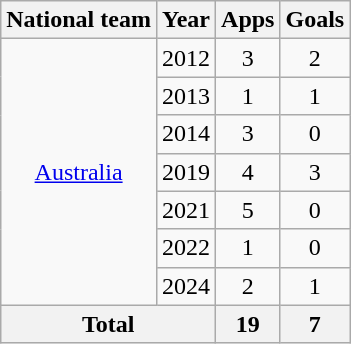<table class="wikitable" style="text-align:center">
<tr>
<th>National team</th>
<th>Year</th>
<th>Apps</th>
<th>Goals</th>
</tr>
<tr>
<td rowspan="7"><a href='#'>Australia</a></td>
<td>2012</td>
<td>3</td>
<td>2</td>
</tr>
<tr>
<td>2013</td>
<td>1</td>
<td>1</td>
</tr>
<tr>
<td>2014</td>
<td>3</td>
<td>0</td>
</tr>
<tr>
<td>2019</td>
<td>4</td>
<td>3</td>
</tr>
<tr>
<td>2021</td>
<td>5</td>
<td>0</td>
</tr>
<tr>
<td>2022</td>
<td>1</td>
<td>0</td>
</tr>
<tr>
<td>2024</td>
<td>2</td>
<td>1</td>
</tr>
<tr>
<th colspan="2">Total</th>
<th>19</th>
<th>7</th>
</tr>
</table>
